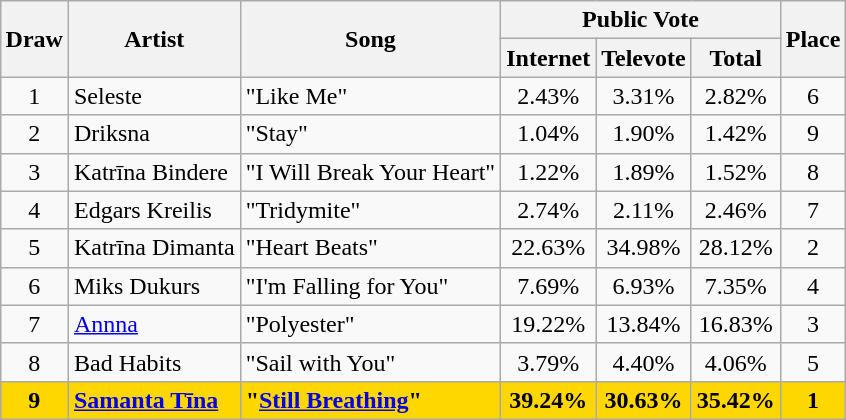<table class="sortable wikitable" style="margin: 1em auto 1em auto; text-align:center">
<tr>
<th rowspan="2">Draw</th>
<th rowspan="2">Artist</th>
<th rowspan="2">Song</th>
<th colspan="3">Public Vote</th>
<th rowspan="2">Place</th>
</tr>
<tr>
<th>Internet</th>
<th>Televote</th>
<th>Total</th>
</tr>
<tr>
<td>1</td>
<td align="left">Seleste</td>
<td align="left">"Like Me"</td>
<td>2.43%</td>
<td>3.31%</td>
<td>2.82%</td>
<td>6</td>
</tr>
<tr>
<td>2</td>
<td align="left">Driksna</td>
<td align="left">"Stay"</td>
<td>1.04%</td>
<td>1.90%</td>
<td>1.42%</td>
<td>9</td>
</tr>
<tr>
<td>3</td>
<td align="left">Katrīna Bindere</td>
<td align="left">"I Will Break Your Heart"</td>
<td>1.22%</td>
<td>1.89%</td>
<td>1.52%</td>
<td>8</td>
</tr>
<tr>
<td>4</td>
<td align="left">Edgars Kreilis</td>
<td align="left">"Tridymite"</td>
<td>2.74%</td>
<td>2.11%</td>
<td>2.46%</td>
<td>7</td>
</tr>
<tr>
<td>5</td>
<td align="left">Katrīna Dimanta</td>
<td align="left">"Heart Beats"</td>
<td>22.63%</td>
<td>34.98%</td>
<td>28.12%</td>
<td>2</td>
</tr>
<tr>
<td>6</td>
<td align="left">Miks Dukurs</td>
<td align="left">"I'm Falling for You"</td>
<td>7.69%</td>
<td>6.93%</td>
<td>7.35%</td>
<td>4</td>
</tr>
<tr>
<td>7</td>
<td align="left"><a href='#'>Annna</a></td>
<td align="left">"Polyester"</td>
<td>19.22%</td>
<td>13.84%</td>
<td>16.83%</td>
<td>3</td>
</tr>
<tr>
<td>8</td>
<td align="left">Bad Habits</td>
<td align="left">"Sail with You"</td>
<td>3.79%</td>
<td>4.40%</td>
<td>4.06%</td>
<td>5</td>
</tr>
<tr style="font-weight:bold; background:gold;">
<td>9</td>
<td align="left"><a href='#'>Samanta Tīna</a></td>
<td align="left">"<a href='#'>Still Breathing</a>"</td>
<td>39.24%</td>
<td>30.63%</td>
<td>35.42%</td>
<td>1</td>
</tr>
</table>
